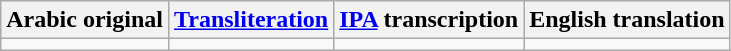<table class="wikitable">
<tr>
<th>Arabic original</th>
<th><a href='#'>Transliteration</a></th>
<th><a href='#'>IPA</a> transcription</th>
<th>English translation</th>
</tr>
<tr style="vertical-align:top; white-space:nowrap;">
<td></td>
<td></td>
<td></td>
<td></td>
</tr>
</table>
